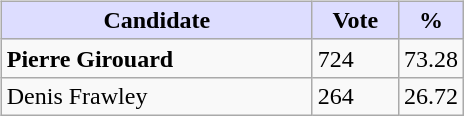<table>
<tr>
<td valign=top width=10%><br><table class=wikitable>
<tr>
<th style="background:#ddf; width:200px;">Candidate</th>
<th style="background:#ddf; width:50px;">Vote</th>
<th style="background:#ddf; width:30px;">%</th>
</tr>
<tr>
<td><strong>Pierre Girouard</strong></td>
<td>724</td>
<td>73.28</td>
</tr>
<tr>
<td>Denis Frawley</td>
<td>264</td>
<td>26.72</td>
</tr>
</table>
</td>
</tr>
</table>
